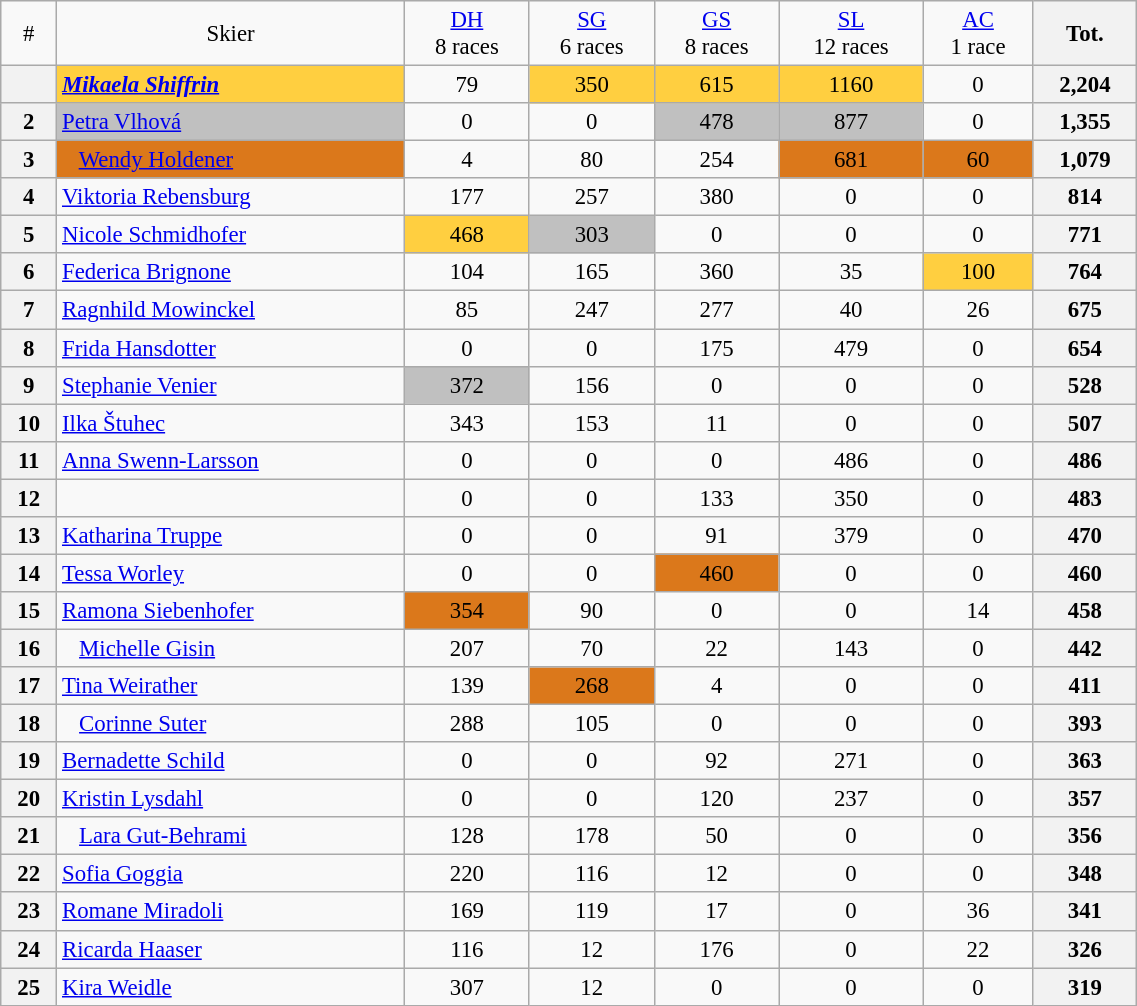<table class="wikitable" width=60% style="font-size:95%; text-align:center;">
<tr>
<td>#</td>
<td>Skier</td>
<td><a href='#'>DH</a><br>8 races</td>
<td><a href='#'>SG</a><br>6 races</td>
<td><a href='#'>GS</a><br>8 races</td>
<td><a href='#'>SL</a><br>12 races</td>
<td><a href='#'>AC</a><br>1 race</td>
<th>Tot.</th>
</tr>
<tr>
<th></th>
<td align=left bgcolor=ffcf40> <strong><em><a href='#'>Mikaela Shiffrin</a></em></strong></td>
<td>79</td>
<td bgcolor=ffcf40>350</td>
<td bgcolor=ffcf40>615</td>
<td bgcolor=ffcf40>1160</td>
<td>0</td>
<th>2,204</th>
</tr>
<tr>
<th>2</th>
<td align=left bgcolor=c0c0c0> <a href='#'>Petra Vlhová</a></td>
<td>0</td>
<td>0</td>
<td bgcolor=c0c0c0>478</td>
<td bgcolor=c0c0c0>877</td>
<td>0</td>
<th>1,355</th>
</tr>
<tr>
<th>3</th>
<td align=left bgcolor=db781b>   <a href='#'>Wendy Holdener</a></td>
<td>4</td>
<td>80</td>
<td>254</td>
<td bgcolor=db781b>681</td>
<td bgcolor=db781b>60</td>
<th>1,079</th>
</tr>
<tr>
<th>4</th>
<td align=left> <a href='#'>Viktoria Rebensburg</a></td>
<td>177</td>
<td>257</td>
<td>380</td>
<td>0</td>
<td>0</td>
<th>814</th>
</tr>
<tr>
<th>5</th>
<td align=left> <a href='#'>Nicole Schmidhofer</a></td>
<td bgcolor=ffcf40>468</td>
<td bgcolor=c0c0c0>303</td>
<td>0</td>
<td>0</td>
<td>0</td>
<th>771</th>
</tr>
<tr>
<th>6</th>
<td align=left> <a href='#'>Federica Brignone</a></td>
<td>104</td>
<td>165</td>
<td>360</td>
<td>35</td>
<td bgcolor=ffcf40>100</td>
<th>764</th>
</tr>
<tr>
<th>7</th>
<td align=left> <a href='#'>Ragnhild Mowinckel</a></td>
<td>85</td>
<td>247</td>
<td>277</td>
<td>40</td>
<td>26</td>
<th>675</th>
</tr>
<tr>
<th>8</th>
<td align=left> <a href='#'>Frida Hansdotter</a></td>
<td>0</td>
<td>0</td>
<td>175</td>
<td>479</td>
<td>0</td>
<th>654</th>
</tr>
<tr>
<th>9</th>
<td align=left> <a href='#'>Stephanie Venier</a></td>
<td bgcolor=c0c0c0>372</td>
<td>156</td>
<td>0</td>
<td>0</td>
<td>0</td>
<th>528</th>
</tr>
<tr>
<th>10</th>
<td align=left> <a href='#'>Ilka Štuhec</a></td>
<td>343</td>
<td>153</td>
<td>11</td>
<td>0</td>
<td>0</td>
<th>507</th>
</tr>
<tr>
<th>11</th>
<td align=left> <a href='#'>Anna Swenn-Larsson</a></td>
<td>0</td>
<td>0</td>
<td>0</td>
<td>486</td>
<td>0</td>
<th>486</th>
</tr>
<tr>
<th>12</th>
<td align=left></td>
<td>0</td>
<td>0</td>
<td>133</td>
<td>350</td>
<td>0</td>
<th>483</th>
</tr>
<tr>
<th>13</th>
<td align=left> <a href='#'>Katharina Truppe</a></td>
<td>0</td>
<td>0</td>
<td>91</td>
<td>379</td>
<td>0</td>
<th>470</th>
</tr>
<tr>
<th>14</th>
<td align=left> <a href='#'>Tessa Worley</a></td>
<td>0</td>
<td>0</td>
<td bgcolor=db781b>460</td>
<td>0</td>
<td>0</td>
<th>460</th>
</tr>
<tr>
<th>15</th>
<td align=left> <a href='#'>Ramona Siebenhofer</a></td>
<td bgcolor=db781b>354</td>
<td>90</td>
<td>0</td>
<td>0</td>
<td>14</td>
<th>458</th>
</tr>
<tr>
<th>16</th>
<td align=left>   <a href='#'>Michelle Gisin</a></td>
<td>207</td>
<td>70</td>
<td>22</td>
<td>143</td>
<td>0</td>
<th>442</th>
</tr>
<tr>
<th>17</th>
<td align=left> <a href='#'>Tina Weirather</a></td>
<td>139</td>
<td bgcolor=db781b>268</td>
<td>4</td>
<td>0</td>
<td>0</td>
<th>411</th>
</tr>
<tr>
<th>18</th>
<td align=left>   <a href='#'>Corinne Suter</a></td>
<td>288</td>
<td>105</td>
<td>0</td>
<td>0</td>
<td>0</td>
<th>393</th>
</tr>
<tr>
<th>19</th>
<td align=left> <a href='#'>Bernadette Schild</a></td>
<td>0</td>
<td>0</td>
<td>92</td>
<td>271</td>
<td>0</td>
<th>363</th>
</tr>
<tr>
<th>20</th>
<td align=left> <a href='#'>Kristin Lysdahl</a></td>
<td>0</td>
<td>0</td>
<td>120</td>
<td>237</td>
<td>0</td>
<th>357</th>
</tr>
<tr>
<th>21</th>
<td align=left>   <a href='#'>Lara Gut-Behrami</a></td>
<td>128</td>
<td>178</td>
<td>50</td>
<td>0</td>
<td>0</td>
<th>356</th>
</tr>
<tr>
<th>22</th>
<td align=left> <a href='#'>Sofia Goggia</a></td>
<td>220</td>
<td>116</td>
<td>12</td>
<td>0</td>
<td>0</td>
<th>348</th>
</tr>
<tr>
<th>23</th>
<td align=left> <a href='#'>Romane Miradoli</a></td>
<td>169</td>
<td>119</td>
<td>17</td>
<td>0</td>
<td>36</td>
<th>341</th>
</tr>
<tr>
<th>24</th>
<td align=left> <a href='#'>Ricarda Haaser</a></td>
<td>116</td>
<td>12</td>
<td>176</td>
<td>0</td>
<td>22</td>
<th>326</th>
</tr>
<tr>
<th>25</th>
<td align=left> <a href='#'>Kira Weidle</a></td>
<td>307</td>
<td>12</td>
<td>0</td>
<td>0</td>
<td>0</td>
<th>319</th>
</tr>
</table>
